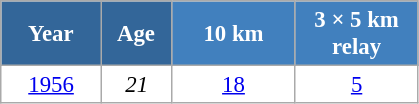<table class="wikitable" style="font-size:95%; text-align:center; border:grey solid 1px; border-collapse:collapse; background:#ffffff;">
<tr>
<th style="background-color:#369; color:white; width:60px;"> Year </th>
<th style="background-color:#369; color:white; width:40px;"> Age </th>
<th style="background-color:#4180be; color:white; width:75px;"> 10 km </th>
<th style="background-color:#4180be; color:white; width:75px;"> 3 × 5 km <br> relay </th>
</tr>
<tr>
<td><a href='#'>1956</a></td>
<td><em>21</em></td>
<td><a href='#'>18</a></td>
<td><a href='#'>5</a></td>
</tr>
</table>
